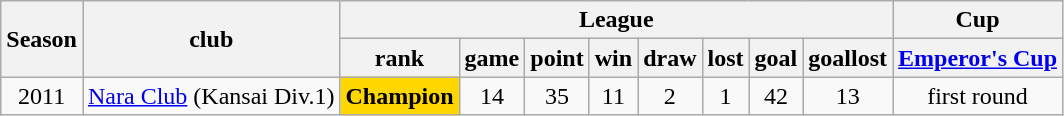<table class="wikitable" style="text-align: center;">
<tr>
<th rowspan="2">Season</th>
<th rowspan="2">club</th>
<th colspan="8">League</th>
<th colspan="2">Cup</th>
</tr>
<tr>
<th>rank</th>
<th>game</th>
<th>point</th>
<th>win</th>
<th>draw</th>
<th>lost</th>
<th>goal</th>
<th>goallost</th>
<th><a href='#'>Emperor's Cup</a></th>
</tr>
<tr>
<td>2011</td>
<td><a href='#'>Nara Club</a> (Kansai Div.1)</td>
<td bgcolor="gold"><strong>Champion</strong></td>
<td>14</td>
<td>35</td>
<td>11</td>
<td>2</td>
<td>1</td>
<td>42</td>
<td>13</td>
<td>first round</td>
</tr>
</table>
